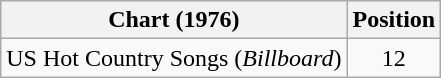<table class="wikitable">
<tr>
<th>Chart (1976)</th>
<th>Position</th>
</tr>
<tr>
<td>US Hot Country Songs (<em>Billboard</em>)</td>
<td align="center">12</td>
</tr>
</table>
